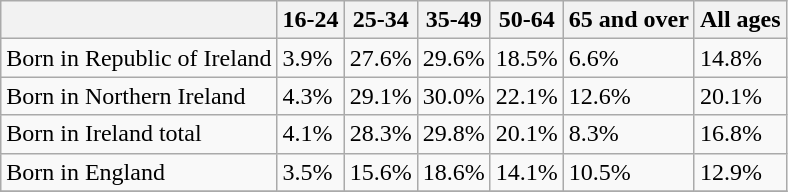<table class="wikitable">
<tr>
<th></th>
<th>16-24</th>
<th>25-34</th>
<th>35-49</th>
<th>50-64</th>
<th>65 and over</th>
<th>All ages</th>
</tr>
<tr>
<td>Born in Republic of Ireland</td>
<td>3.9%</td>
<td>27.6%</td>
<td>29.6%</td>
<td>18.5%</td>
<td>6.6%</td>
<td>14.8%</td>
</tr>
<tr>
<td>Born in Northern Ireland</td>
<td>4.3%</td>
<td>29.1%</td>
<td>30.0%</td>
<td>22.1%</td>
<td>12.6%</td>
<td>20.1%</td>
</tr>
<tr>
<td>Born in Ireland total</td>
<td>4.1%</td>
<td>28.3%</td>
<td>29.8%</td>
<td>20.1%</td>
<td>8.3%</td>
<td>16.8%</td>
</tr>
<tr>
<td>Born in England</td>
<td>3.5%</td>
<td>15.6%</td>
<td>18.6%</td>
<td>14.1%</td>
<td>10.5%</td>
<td>12.9%</td>
</tr>
<tr>
</tr>
</table>
